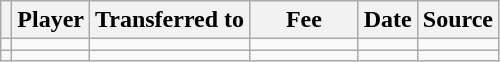<table class="wikitable plainrowheaders sortable">
<tr>
<th></th>
<th scope="col">Player</th>
<th>Transferred to</th>
<th style="width: 65px;">Fee</th>
<th scope="col">Date</th>
<th scope="col">Source</th>
</tr>
<tr>
<td align="center"></td>
<td></td>
<td></td>
<td></td>
<td></td>
<td></td>
</tr>
<tr>
<td align="center"></td>
<td></td>
<td></td>
<td></td>
<td></td>
<td></td>
</tr>
</table>
